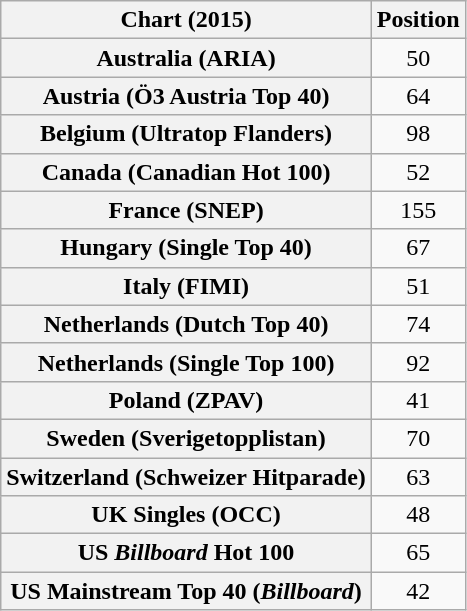<table class="wikitable sortable plainrowheaders" style="text-align:center;">
<tr>
<th scope="col">Chart (2015)</th>
<th scope="col">Position</th>
</tr>
<tr>
<th scope="row">Australia (ARIA)</th>
<td>50</td>
</tr>
<tr>
<th scope="row">Austria (Ö3 Austria Top 40)</th>
<td>64</td>
</tr>
<tr>
<th scope="row">Belgium (Ultratop Flanders)</th>
<td>98</td>
</tr>
<tr>
<th scope="row">Canada (Canadian Hot 100)</th>
<td>52</td>
</tr>
<tr>
<th scope="row">France (SNEP)</th>
<td>155</td>
</tr>
<tr>
<th scope="row">Hungary (Single Top 40)</th>
<td>67</td>
</tr>
<tr>
<th scope="row">Italy (FIMI)</th>
<td>51</td>
</tr>
<tr>
<th scope="row">Netherlands (Dutch Top 40)</th>
<td>74</td>
</tr>
<tr>
<th scope="row">Netherlands (Single Top 100)</th>
<td>92</td>
</tr>
<tr>
<th scope="row">Poland (ZPAV)</th>
<td>41</td>
</tr>
<tr>
<th scope="row">Sweden (Sverigetopplistan)</th>
<td>70</td>
</tr>
<tr>
<th scope="row">Switzerland (Schweizer Hitparade)</th>
<td>63</td>
</tr>
<tr>
<th scope="row">UK Singles (OCC)</th>
<td>48</td>
</tr>
<tr>
<th scope="row">US <em>Billboard</em> Hot 100</th>
<td>65</td>
</tr>
<tr>
<th scope="row">US Mainstream Top 40 (<em>Billboard</em>)</th>
<td>42</td>
</tr>
</table>
